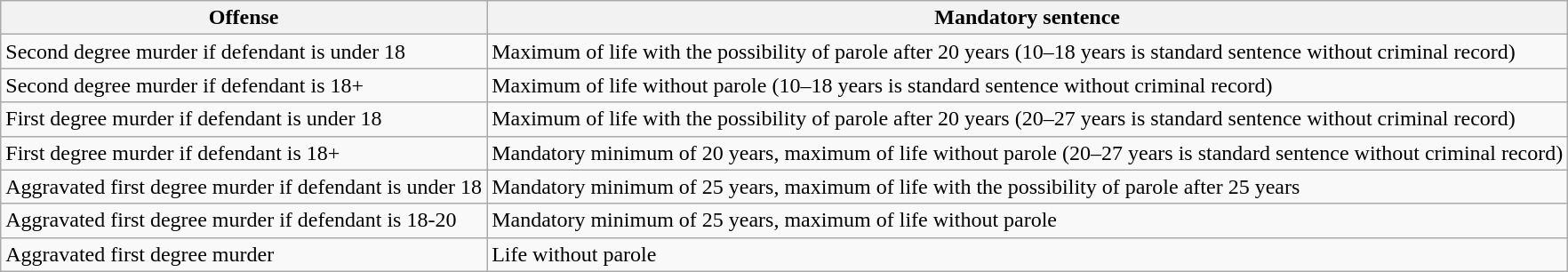<table class="wikitable">
<tr>
<th>Offense</th>
<th>Mandatory sentence</th>
</tr>
<tr>
<td>Second degree murder if defendant is under 18</td>
<td>Maximum of life with the possibility of parole after 20 years (10–18 years is standard sentence without criminal record)</td>
</tr>
<tr>
<td>Second degree murder if defendant is 18+</td>
<td>Maximum of life without parole (10–18 years is standard sentence without criminal record)</td>
</tr>
<tr>
<td>First degree murder if defendant is under 18</td>
<td>Maximum of life with the possibility of parole after 20 years (20–27 years is standard sentence without criminal record)</td>
</tr>
<tr>
<td>First degree murder if defendant is 18+</td>
<td>Mandatory minimum of 20 years, maximum of life without parole (20–27 years is standard sentence without criminal record)</td>
</tr>
<tr>
<td>Aggravated first degree murder if defendant is under 18</td>
<td>Mandatory minimum of 25 years, maximum of life with the possibility of parole after 25 years</td>
</tr>
<tr>
<td>Aggravated first degree murder if defendant is 18-20</td>
<td>Mandatory minimum of 25 years, maximum of life without parole</td>
</tr>
<tr>
<td>Aggravated first degree murder</td>
<td>Life without parole</td>
</tr>
</table>
